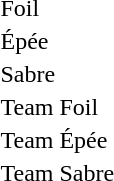<table>
<tr>
<td>Foil</td>
<td></td>
<td></td>
<td><br></td>
</tr>
<tr>
<td>Épée</td>
<td></td>
<td></td>
<td><br></td>
</tr>
<tr>
<td>Sabre</td>
<td></td>
<td></td>
<td><br></td>
</tr>
<tr>
<td>Team Foil</td>
<td></td>
<td></td>
<td></td>
</tr>
<tr>
<td>Team Épée</td>
<td></td>
<td></td>
<td></td>
</tr>
<tr>
<td>Team Sabre</td>
<td></td>
<td></td>
<td></td>
</tr>
</table>
